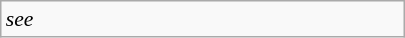<table class="wikitable floatright" style="font-size: 0.9em; width: 270px">
<tr>
<td><em>see </em></td>
</tr>
</table>
